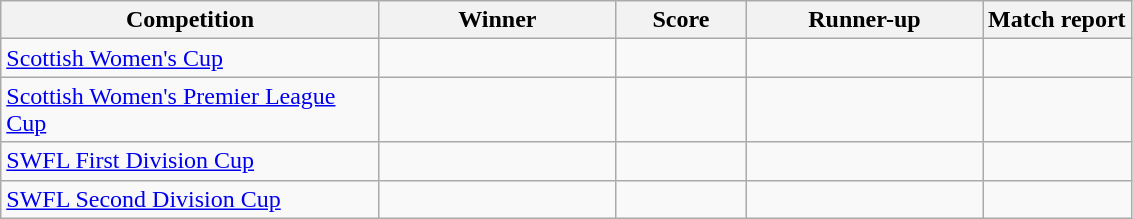<table class="wikitable" style="text-align:center">
<tr>
<th width=245>Competition</th>
<th width=150>Winner</th>
<th width=80>Score</th>
<th width=150>Runner-up</th>
<th>Match report</th>
</tr>
<tr>
<td align=left><a href='#'>Scottish Women's Cup</a></td>
<td></td>
<td></td>
<td></td>
<td></td>
</tr>
<tr>
<td align=left><a href='#'>Scottish Women's Premier League Cup</a></td>
<td></td>
<td></td>
<td></td>
<td></td>
</tr>
<tr>
<td align=left><a href='#'>SWFL First Division Cup</a></td>
<td></td>
<td></td>
<td></td>
<td></td>
</tr>
<tr>
<td align=left><a href='#'>SWFL Second Division Cup</a></td>
<td></td>
<td></td>
<td></td>
<td></td>
</tr>
</table>
